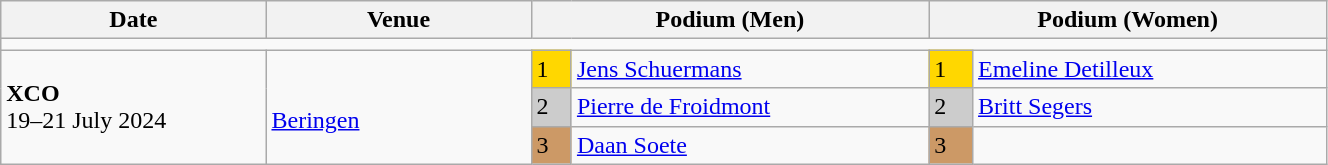<table class="wikitable" width=70%>
<tr>
<th>Date</th>
<th width=20%>Venue</th>
<th colspan=2 width=30%>Podium (Men)</th>
<th colspan=2 width=30%>Podium (Women)</th>
</tr>
<tr>
<td colspan=6></td>
</tr>
<tr>
<td rowspan=3><strong>XCO</strong> <br> 19–21 July 2024</td>
<td rowspan=3><br><a href='#'>Beringen</a></td>
<td bgcolor=FFD700>1</td>
<td><a href='#'>Jens Schuermans</a></td>
<td bgcolor=FFD700>1</td>
<td><a href='#'>Emeline Detilleux</a></td>
</tr>
<tr>
<td bgcolor=CCCCCC>2</td>
<td><a href='#'>Pierre de Froidmont</a></td>
<td bgcolor=CCCCCC>2</td>
<td><a href='#'>Britt Segers</a></td>
</tr>
<tr>
<td bgcolor=CC9966>3</td>
<td><a href='#'>Daan Soete</a></td>
<td bgcolor=CC9966>3</td>
<td></td>
</tr>
</table>
